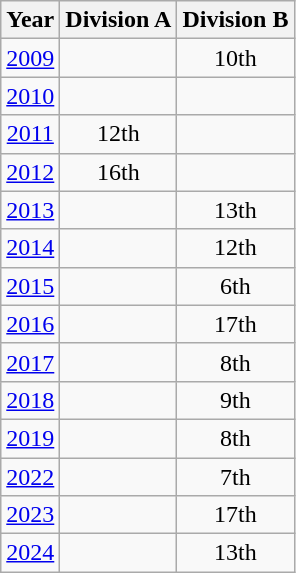<table class="wikitable" style="text-align:center">
<tr>
<th>Year</th>
<th>Division A</th>
<th>Division B</th>
</tr>
<tr>
<td><a href='#'>2009</a></td>
<td></td>
<td>10th</td>
</tr>
<tr>
<td><a href='#'>2010</a></td>
<td></td>
<td></td>
</tr>
<tr>
<td><a href='#'>2011</a></td>
<td>12th</td>
<td></td>
</tr>
<tr>
<td><a href='#'>2012</a></td>
<td>16th</td>
<td></td>
</tr>
<tr>
<td><a href='#'>2013</a></td>
<td></td>
<td>13th</td>
</tr>
<tr>
<td><a href='#'>2014</a></td>
<td></td>
<td>12th</td>
</tr>
<tr>
<td><a href='#'>2015</a></td>
<td></td>
<td>6th</td>
</tr>
<tr>
<td><a href='#'>2016</a></td>
<td></td>
<td>17th</td>
</tr>
<tr>
<td><a href='#'>2017</a></td>
<td></td>
<td>8th</td>
</tr>
<tr>
<td><a href='#'>2018</a></td>
<td></td>
<td>9th</td>
</tr>
<tr>
<td><a href='#'>2019</a></td>
<td></td>
<td>8th</td>
</tr>
<tr>
<td><a href='#'>2022</a></td>
<td></td>
<td>7th</td>
</tr>
<tr>
<td><a href='#'>2023</a></td>
<td></td>
<td>17th</td>
</tr>
<tr>
<td><a href='#'>2024</a></td>
<td></td>
<td>13th</td>
</tr>
</table>
